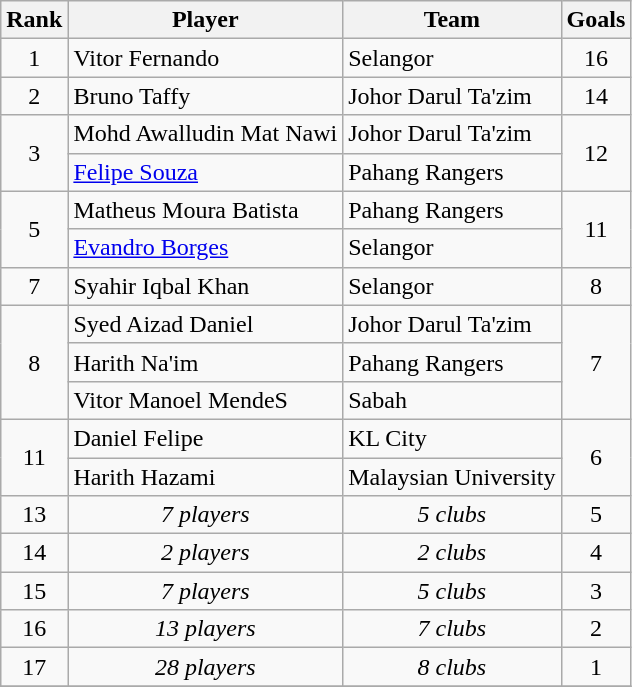<table class="wikitable sortable" style="text-align:center">
<tr>
<th>Rank</th>
<th>Player</th>
<th>Team</th>
<th>Goals</th>
</tr>
<tr>
<td>1</td>
<td style="text-align:left;"> Vitor Fernando</td>
<td style="text-align:left;">Selangor</td>
<td>16</td>
</tr>
<tr>
<td>2</td>
<td style="text-align:left;"> Bruno Taffy</td>
<td style="text-align:left;">Johor Darul Ta'zim</td>
<td>14</td>
</tr>
<tr>
<td rowspan=2>3</td>
<td style="text-align:left;"> Mohd Awalludin Mat Nawi</td>
<td style="text-align:left;">Johor Darul Ta'zim</td>
<td rowspan=2>12</td>
</tr>
<tr>
<td style="text-align:left;"> <a href='#'>Felipe Souza</a></td>
<td style="text-align:left;">Pahang Rangers</td>
</tr>
<tr>
<td rowspan=2>5</td>
<td style="text-align:left;"> Matheus Moura Batista</td>
<td style="text-align:left;">Pahang Rangers</td>
<td rowspan=2>11</td>
</tr>
<tr>
<td style="text-align:left;"> <a href='#'>Evandro Borges</a></td>
<td style="text-align:left;">Selangor</td>
</tr>
<tr>
<td>7</td>
<td style="text-align:left;"> Syahir Iqbal Khan</td>
<td style="text-align:left;">Selangor</td>
<td>8</td>
</tr>
<tr>
<td rowspan=3>8</td>
<td style="text-align:left;"> Syed Aizad Daniel</td>
<td style="text-align:left;">Johor Darul Ta'zim</td>
<td rowspan=3>7</td>
</tr>
<tr>
<td style="text-align:left;"> Harith Na'im</td>
<td style="text-align:left;">Pahang Rangers</td>
</tr>
<tr>
<td style="text-align:left;"> Vitor Manoel MendeS</td>
<td style="text-align:left;">Sabah</td>
</tr>
<tr>
<td rowspan=2>11</td>
<td style="text-align:left;"> Daniel Felipe</td>
<td style="text-align:left;">KL City</td>
<td rowspan=2>6</td>
</tr>
<tr>
<td style="text-align:left;"> Harith Hazami</td>
<td style="text-align:left;">Malaysian University</td>
</tr>
<tr>
<td>13</td>
<td style="text-align:middle;"><em>7 players</em></td>
<td style="text-align:middle;"><em>5 clubs</em></td>
<td>5</td>
</tr>
<tr>
<td>14</td>
<td style="text-align:middle;"><em>2 players</em></td>
<td style="text-align:middle;"><em>2 clubs</em></td>
<td>4</td>
</tr>
<tr>
<td>15</td>
<td style="text-align:middle;"><em>7 players</em></td>
<td style="text-align:middle;"><em>5 clubs</em></td>
<td>3</td>
</tr>
<tr>
<td>16</td>
<td style="text-align:middle;"><em>13 players</em></td>
<td style="text-align:middle;"><em>7 clubs</em></td>
<td>2</td>
</tr>
<tr>
<td>17</td>
<td style="text-align:middle;"><em>28 players</em></td>
<td style="text-align:middle;"><em>8 clubs</em></td>
<td>1</td>
</tr>
<tr>
</tr>
</table>
